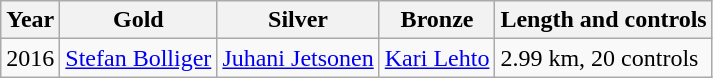<table class="wikitable">
<tr>
<th>Year</th>
<th>Gold</th>
<th>Silver</th>
<th>Bronze</th>
<th>Length and controls</th>
</tr>
<tr>
<td>2016</td>
<td> <a href='#'>Stefan Bolliger</a></td>
<td> <a href='#'>Juhani Jetsonen</a></td>
<td> <a href='#'>Kari Lehto</a></td>
<td>2.99 km, 20 controls</td>
</tr>
</table>
